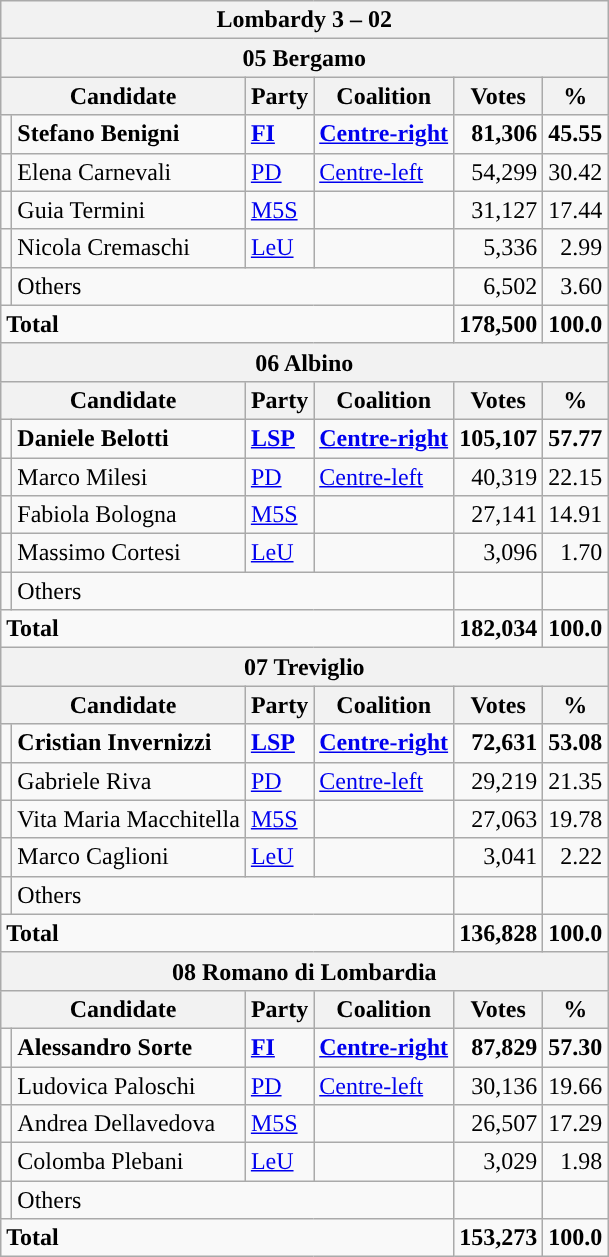<table class=wikitable style=text-align:right>
<tr>
<th colspan=6>Lombardy 3 – 02</th>
</tr>
<tr>
<th colspan=6>05 Bergamo</th>
</tr>
<tr>
<th colspan=2>Candidate</th>
<th>Party</th>
<th>Coalition</th>
<th>Votes</th>
<th>%</th>
</tr>
<tr>
<td></td>
<td align=left><strong>Stefano Benigni</strong></td>
<td align=left><strong><a href='#'>FI</a></strong></td>
<td align=left><strong><a href='#'>Centre-right</a></strong></td>
<td><strong>81,306</strong></td>
<td><strong>45.55</strong></td>
</tr>
<tr>
<td></td>
<td align=left>Elena Carnevali</td>
<td align=left><a href='#'>PD</a></td>
<td align=left><a href='#'>Centre-left</a></td>
<td>54,299</td>
<td>30.42</td>
</tr>
<tr>
<td></td>
<td align=left>Guia Termini</td>
<td align=left><a href='#'>M5S</a></td>
<td></td>
<td>31,127</td>
<td>17.44</td>
</tr>
<tr>
<td></td>
<td align=left>Nicola Cremaschi</td>
<td align=left><a href='#'>LeU</a></td>
<td></td>
<td>5,336</td>
<td>2.99</td>
</tr>
<tr>
<td></td>
<td align=left colspan=3>Others</td>
<td>6,502</td>
<td>3.60</td>
</tr>
<tr>
<td align=left colspan=4><strong>Total</strong></td>
<td><strong>178,500</strong></td>
<td><strong>100.0</strong></td>
</tr>
<tr>
<th colspan=6>06 Albino</th>
</tr>
<tr>
<th colspan=2>Candidate</th>
<th>Party</th>
<th>Coalition</th>
<th>Votes</th>
<th>%</th>
</tr>
<tr>
<td></td>
<td align=left><strong>Daniele Belotti</strong></td>
<td align=left><strong><a href='#'>LSP</a></strong></td>
<td align=left><strong><a href='#'>Centre-right</a></strong></td>
<td><strong>105,107</strong></td>
<td><strong>57.77</strong></td>
</tr>
<tr>
<td></td>
<td align=left>Marco Milesi</td>
<td align=left><a href='#'>PD</a></td>
<td align=left><a href='#'>Centre-left</a></td>
<td>40,319</td>
<td>22.15</td>
</tr>
<tr>
<td></td>
<td align=left>Fabiola Bologna</td>
<td align=left><a href='#'>M5S</a></td>
<td></td>
<td>27,141</td>
<td>14.91</td>
</tr>
<tr>
<td></td>
<td align=left>Massimo Cortesi</td>
<td align=left><a href='#'>LeU</a></td>
<td></td>
<td>3,096</td>
<td>1.70</td>
</tr>
<tr>
<td></td>
<td align=left colspan=3>Others</td>
<td></td>
<td></td>
</tr>
<tr>
<td align=left colspan=4><strong>Total</strong></td>
<td><strong>182,034</strong></td>
<td><strong>100.0</strong></td>
</tr>
<tr>
<th colspan=6>07 Treviglio</th>
</tr>
<tr>
<th colspan=2>Candidate</th>
<th>Party</th>
<th>Coalition</th>
<th>Votes</th>
<th>%</th>
</tr>
<tr>
<td></td>
<td align=left><strong>Cristian Invernizzi</strong></td>
<td align=left><strong><a href='#'>LSP</a></strong></td>
<td align=left><strong><a href='#'>Centre-right</a></strong></td>
<td><strong>72,631</strong></td>
<td><strong>53.08</strong></td>
</tr>
<tr>
<td></td>
<td align=left>Gabriele Riva</td>
<td align=left><a href='#'>PD</a></td>
<td align=left><a href='#'>Centre-left</a></td>
<td>29,219</td>
<td>21.35</td>
</tr>
<tr>
<td></td>
<td align=left>Vita Maria Macchitella</td>
<td align=left><a href='#'>M5S</a></td>
<td></td>
<td>27,063</td>
<td>19.78</td>
</tr>
<tr>
<td></td>
<td align=left>Marco Caglioni</td>
<td align=left><a href='#'>LeU</a></td>
<td></td>
<td>3,041</td>
<td>2.22</td>
</tr>
<tr>
<td></td>
<td align=left colspan=3>Others</td>
<td></td>
<td></td>
</tr>
<tr>
<td align=left colspan=4><strong>Total</strong></td>
<td><strong>136,828</strong></td>
<td><strong>100.0</strong></td>
</tr>
<tr>
<th colspan=6>08 Romano di Lombardia</th>
</tr>
<tr>
<th colspan=2>Candidate</th>
<th>Party</th>
<th>Coalition</th>
<th>Votes</th>
<th>%</th>
</tr>
<tr>
<td></td>
<td align=left><strong>Alessandro Sorte</strong></td>
<td align=left><strong><a href='#'>FI</a></strong></td>
<td align=left><strong><a href='#'>Centre-right</a></strong></td>
<td><strong>87,829</strong></td>
<td><strong>57.30</strong></td>
</tr>
<tr>
<td></td>
<td align=left>Ludovica Paloschi</td>
<td align=left><a href='#'>PD</a></td>
<td align=left><a href='#'>Centre-left</a></td>
<td>30,136</td>
<td>19.66</td>
</tr>
<tr>
<td></td>
<td align=left>Andrea Dellavedova</td>
<td align=left><a href='#'>M5S</a></td>
<td></td>
<td>26,507</td>
<td>17.29</td>
</tr>
<tr>
<td></td>
<td align=left>Colomba Plebani</td>
<td align=left><a href='#'>LeU</a></td>
<td></td>
<td>3,029</td>
<td>1.98</td>
</tr>
<tr>
<td></td>
<td align=left colspan=3>Others</td>
<td></td>
<td></td>
</tr>
<tr>
<td align=left colspan=4><strong>Total</strong></td>
<td><strong>153,273</strong></td>
<td><strong>100.0</strong></td>
</tr>
</table>
